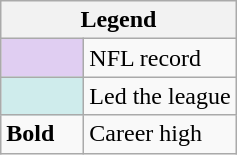<table class="wikitable mw-collapsible">
<tr>
<th colspan="2">Legend</th>
</tr>
<tr>
<td style="background:#e0cef2; width:3em;"></td>
<td>NFL record</td>
</tr>
<tr>
<td style="background:#cfecec; width:3em;"></td>
<td>Led the league</td>
</tr>
<tr>
<td><strong>Bold</strong></td>
<td>Career high</td>
</tr>
</table>
